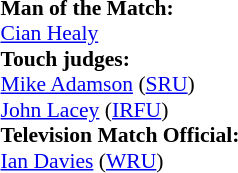<table width=100% style="font-size: 90%">
<tr>
<td><br><strong>Man of the Match:</strong>
<br> <a href='#'>Cian Healy</a><br><strong>Touch judges:</strong>
<br><a href='#'>Mike Adamson</a> (<a href='#'>SRU</a>)
<br><a href='#'>John Lacey</a> (<a href='#'>IRFU</a>)
<br><strong>Television Match Official:</strong>
<br><a href='#'>Ian Davies</a> (<a href='#'>WRU</a>)</td>
</tr>
</table>
